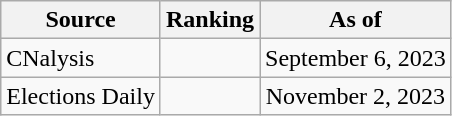<table class="wikitable" style="text-align:center">
<tr>
<th>Source</th>
<th>Ranking</th>
<th>As of</th>
</tr>
<tr>
<td align=left>CNalysis</td>
<td></td>
<td>September 6, 2023</td>
</tr>
<tr>
<td align=left>Elections Daily</td>
<td></td>
<td>November 2, 2023</td>
</tr>
</table>
